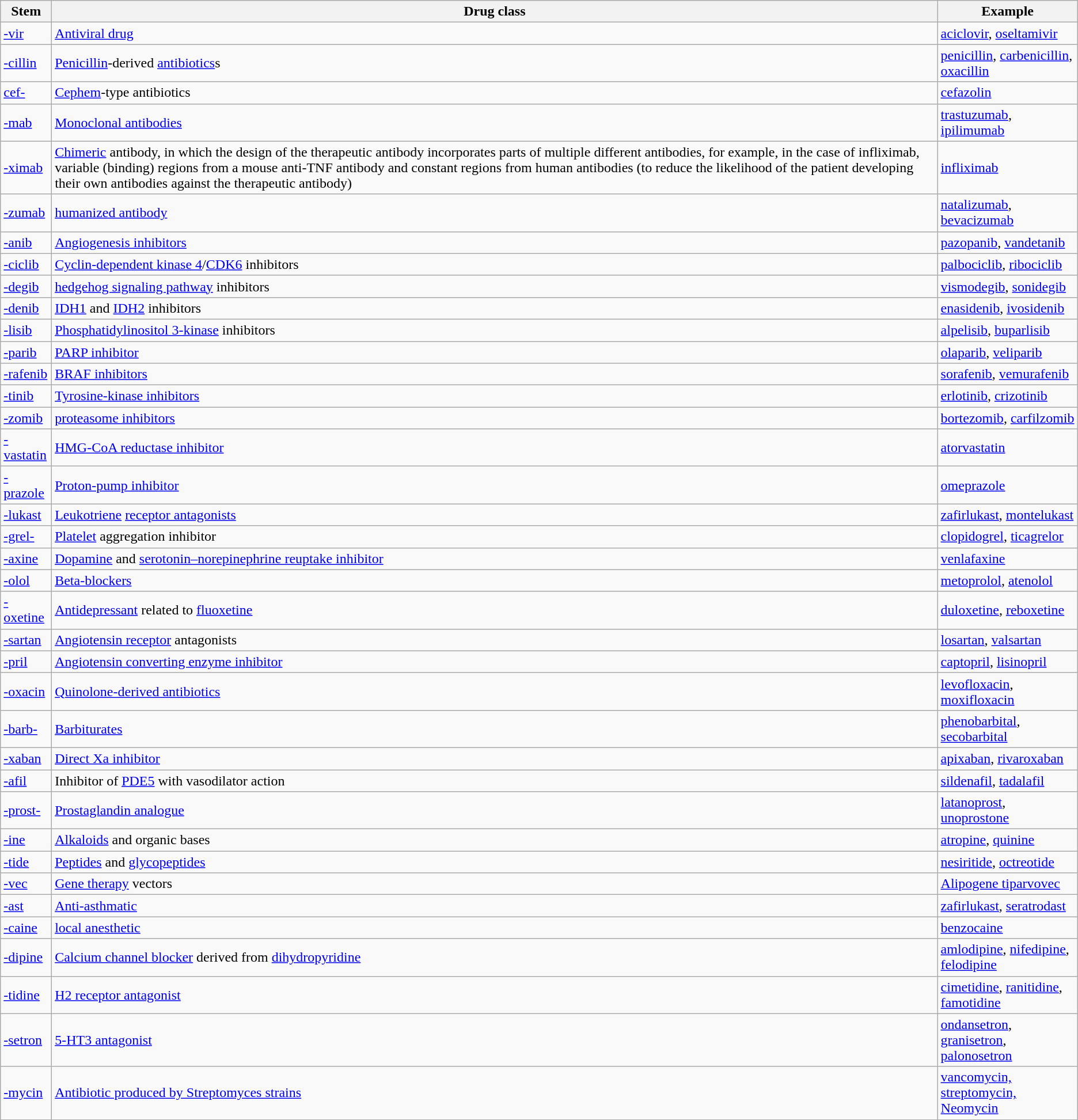<table class="wikitable sortable" border="1">
<tr>
<th scope="col">Stem</th>
<th scope="col">Drug class</th>
<th scope="col" class="unsortable">Example</th>
</tr>
<tr>
<td><a href='#'>-vir</a></td>
<td><a href='#'>Antiviral drug</a></td>
<td><a href='#'>aciclovir</a>, <a href='#'>oseltamivir</a></td>
</tr>
<tr>
<td><a href='#'>-cillin</a></td>
<td><a href='#'>Penicillin</a>-derived <a href='#'>antibiotics</a>s</td>
<td><a href='#'>penicillin</a>, <a href='#'>carbenicillin</a>, <a href='#'>oxacillin</a></td>
</tr>
<tr>
<td><a href='#'>cef-</a></td>
<td><a href='#'>Cephem</a>-type antibiotics</td>
<td><a href='#'>cefazolin</a></td>
</tr>
<tr>
<td><a href='#'>-mab</a></td>
<td><a href='#'>Monoclonal antibodies</a></td>
<td><a href='#'>trastuzumab</a>, <a href='#'>ipilimumab</a></td>
</tr>
<tr>
<td><a href='#'>-ximab</a></td>
<td><a href='#'>Chimeric</a> antibody, in which the design of the therapeutic antibody incorporates parts of multiple different antibodies, for example, in the case of infliximab, variable (binding) regions from a mouse anti-TNF antibody and constant regions from human antibodies (to reduce the likelihood of the patient developing their own antibodies against the therapeutic antibody) </td>
<td><a href='#'>infliximab</a></td>
</tr>
<tr>
<td><a href='#'>-zumab</a></td>
<td><a href='#'>humanized antibody</a></td>
<td><a href='#'>natalizumab</a>, <a href='#'>bevacizumab</a></td>
</tr>
<tr>
<td><a href='#'>-anib</a></td>
<td><a href='#'>Angiogenesis inhibitors</a></td>
<td><a href='#'>pazopanib</a>, <a href='#'>vandetanib</a></td>
</tr>
<tr>
<td><a href='#'>-ciclib</a></td>
<td><a href='#'>Cyclin-dependent kinase 4</a>/<a href='#'>CDK6</a> inhibitors</td>
<td><a href='#'>palbociclib</a>, <a href='#'>ribociclib</a></td>
</tr>
<tr>
<td><a href='#'>-degib</a></td>
<td><a href='#'>hedgehog signaling pathway</a> inhibitors</td>
<td><a href='#'>vismodegib</a>, <a href='#'>sonidegib</a></td>
</tr>
<tr>
<td><a href='#'>-denib</a></td>
<td><a href='#'>IDH1</a> and <a href='#'>IDH2</a> inhibitors</td>
<td><a href='#'>enasidenib</a>, <a href='#'>ivosidenib</a></td>
</tr>
<tr>
<td><a href='#'>-lisib</a></td>
<td><a href='#'>Phosphatidylinositol 3-kinase</a> inhibitors</td>
<td><a href='#'>alpelisib</a>, <a href='#'>buparlisib</a></td>
</tr>
<tr>
<td><a href='#'>-parib</a></td>
<td><a href='#'>PARP inhibitor</a></td>
<td><a href='#'>olaparib</a>, <a href='#'>veliparib</a></td>
</tr>
<tr>
<td><a href='#'>-rafenib</a></td>
<td><a href='#'>BRAF inhibitors</a></td>
<td><a href='#'>sorafenib</a>, <a href='#'>vemurafenib</a></td>
</tr>
<tr>
<td><a href='#'>-tinib</a></td>
<td><a href='#'>Tyrosine-kinase inhibitors</a></td>
<td><a href='#'>erlotinib</a>, <a href='#'>crizotinib</a></td>
</tr>
<tr>
<td><a href='#'>-zomib</a></td>
<td><a href='#'>proteasome inhibitors</a></td>
<td><a href='#'>bortezomib</a>, <a href='#'>carfilzomib</a></td>
</tr>
<tr>
<td><a href='#'>-vastatin</a></td>
<td><a href='#'>HMG-CoA reductase inhibitor</a></td>
<td><a href='#'>atorvastatin</a></td>
</tr>
<tr>
<td><a href='#'>-prazole</a></td>
<td><a href='#'>Proton-pump inhibitor</a></td>
<td><a href='#'>omeprazole</a></td>
</tr>
<tr>
<td><a href='#'>-lukast</a></td>
<td><a href='#'>Leukotriene</a> <a href='#'>receptor antagonists</a></td>
<td><a href='#'>zafirlukast</a>, <a href='#'>montelukast</a></td>
</tr>
<tr>
<td><a href='#'>-grel-</a></td>
<td><a href='#'>Platelet</a> aggregation inhibitor</td>
<td><a href='#'>clopidogrel</a>, <a href='#'>ticagrelor</a></td>
</tr>
<tr>
<td><a href='#'>-axine</a></td>
<td><a href='#'>Dopamine</a> and <a href='#'>serotonin–norepinephrine reuptake inhibitor</a></td>
<td><a href='#'>venlafaxine</a></td>
</tr>
<tr>
<td><a href='#'>-olol</a></td>
<td><a href='#'>Beta-blockers</a></td>
<td><a href='#'>metoprolol</a>, <a href='#'>atenolol</a></td>
</tr>
<tr>
<td><a href='#'>-oxetine</a></td>
<td><a href='#'>Antidepressant</a> related to <a href='#'>fluoxetine</a></td>
<td><a href='#'>duloxetine</a>, <a href='#'>reboxetine</a></td>
</tr>
<tr>
<td><a href='#'>-sartan</a></td>
<td><a href='#'>Angiotensin receptor</a> antagonists</td>
<td><a href='#'>losartan</a>, <a href='#'>valsartan</a></td>
</tr>
<tr>
<td><a href='#'>-pril</a></td>
<td><a href='#'>Angiotensin converting enzyme inhibitor</a></td>
<td><a href='#'>captopril</a>, <a href='#'>lisinopril</a></td>
</tr>
<tr>
<td><a href='#'>-oxacin</a></td>
<td><a href='#'>Quinolone-derived antibiotics</a></td>
<td><a href='#'>levofloxacin</a>, <a href='#'>moxifloxacin</a></td>
</tr>
<tr>
<td><a href='#'>-barb-</a></td>
<td><a href='#'>Barbiturates</a></td>
<td><a href='#'>phenobarbital</a>, <a href='#'>secobarbital</a></td>
</tr>
<tr>
<td><a href='#'>-xaban</a></td>
<td><a href='#'>Direct Xa inhibitor</a></td>
<td><a href='#'>apixaban</a>, <a href='#'>rivaroxaban</a></td>
</tr>
<tr>
<td><a href='#'>-afil</a></td>
<td>Inhibitor of <a href='#'>PDE5</a> with vasodilator action</td>
<td><a href='#'>sildenafil</a>, <a href='#'>tadalafil</a></td>
</tr>
<tr>
<td><a href='#'>-prost-</a></td>
<td><a href='#'>Prostaglandin analogue</a></td>
<td><a href='#'>latanoprost</a>, <a href='#'>unoprostone</a></td>
</tr>
<tr>
<td><a href='#'>-ine</a></td>
<td><a href='#'>Alkaloids</a> and organic bases</td>
<td><a href='#'>atropine</a>, <a href='#'>quinine</a></td>
</tr>
<tr>
<td><a href='#'>-tide</a></td>
<td><a href='#'>Peptides</a> and <a href='#'>glycopeptides</a></td>
<td><a href='#'>nesiritide</a>, <a href='#'>octreotide</a></td>
</tr>
<tr>
<td><a href='#'>-vec</a></td>
<td><a href='#'>Gene therapy</a> vectors</td>
<td><a href='#'>Alipogene tiparvovec</a></td>
</tr>
<tr>
<td><a href='#'>-ast</a></td>
<td><a href='#'>Anti-asthmatic</a></td>
<td><a href='#'>zafirlukast</a>, <a href='#'>seratrodast</a></td>
</tr>
<tr>
<td><a href='#'>-caine</a></td>
<td><a href='#'>local anesthetic</a></td>
<td><a href='#'>benzocaine</a></td>
</tr>
<tr>
<td><a href='#'>-dipine</a></td>
<td><a href='#'>Calcium channel blocker</a> derived from <a href='#'>dihydropyridine</a></td>
<td><a href='#'>amlodipine</a>, <a href='#'>nifedipine</a>, <a href='#'>felodipine</a></td>
</tr>
<tr>
<td><a href='#'>-tidine</a></td>
<td><a href='#'>H2 receptor antagonist</a></td>
<td><a href='#'>cimetidine</a>, <a href='#'>ranitidine</a>, <a href='#'>famotidine</a></td>
</tr>
<tr>
<td><a href='#'>-setron</a></td>
<td><a href='#'>5-HT3 antagonist</a></td>
<td><a href='#'>ondansetron</a>, <a href='#'>granisetron</a>, <a href='#'>palonosetron</a></td>
</tr>
<tr>
<td><a href='#'>-mycin</a></td>
<td><a href='#'>Antibiotic produced by Streptomyces strains</a></td>
<td><a href='#'>vancomycin, streptomycin, Neomycin</a></td>
</tr>
</table>
